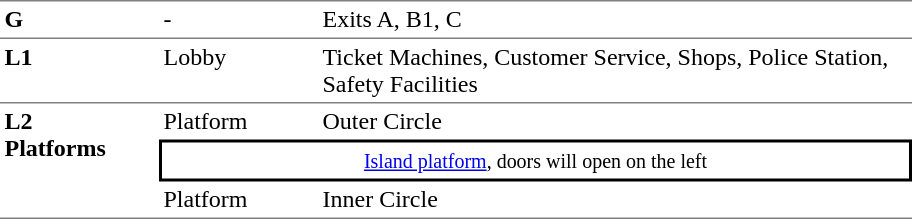<table table border=0 cellspacing=0 cellpadding=3>
<tr>
<td style="border-top:solid 1px gray;" width=50 valign=top><strong>G</strong></td>
<td style="border-top:solid 1px gray;" width=100 valign=top>-</td>
<td style="border-top:solid 1px gray;" width=390 valign=top>Exits A, B1, C</td>
</tr>
<tr>
<td style="border-bottom:solid 1px gray; border-top:solid 1px gray;" valign=top width=100><strong>L1</strong></td>
<td style="border-bottom:solid 1px gray; border-top:solid 1px gray;" valign=top width=100>Lobby</td>
<td style="border-bottom:solid 1px gray; border-top:solid 1px gray;" valign=top width=390>Ticket Machines, Customer Service, Shops, Police Station, Safety Facilities</td>
</tr>
<tr>
<td style="border-bottom:solid 1px gray;" rowspan=3 valign=top><strong>L2<br>Platforms</strong></td>
<td>Platform </td>
<td>  Outer Circle </td>
</tr>
<tr>
<td style="border-right:solid 2px black;border-left:solid 2px black;border-top:solid 2px black;border-bottom:solid 2px black;text-align:center;" colspan=2><small><a href='#'>Island platform</a>, doors will open on the left</small></td>
</tr>
<tr>
<td style="border-bottom:solid 1px gray;">Platform </td>
<td style="border-bottom:solid 1px gray;"> Inner Circle  </td>
</tr>
<tr>
</tr>
</table>
